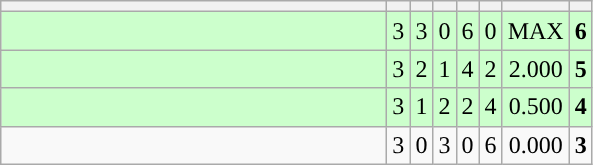<table class="wikitable" style="text-align:center">
<tr>
<th width=250></th>
<th width=5></th>
<th width=5></th>
<th width=5></th>
<th width=5></th>
<th width=5></th>
<th width=5></th>
<th width=5></th>
</tr>
<tr style="background-color:#ccffcc;">
<td style="text-align:left;"></td>
<td>3</td>
<td>3</td>
<td>0</td>
<td>6</td>
<td>0</td>
<td>MAX</td>
<td><strong>6</strong></td>
</tr>
<tr style="background-color:#ccffcc;">
<td style="text-align:left;"></td>
<td>3</td>
<td>2</td>
<td>1</td>
<td>4</td>
<td>2</td>
<td>2.000</td>
<td><strong>5</strong></td>
</tr>
<tr style="background-color:#ccffcc;">
<td style="text-align:left;"></td>
<td>3</td>
<td>1</td>
<td>2</td>
<td>2</td>
<td>4</td>
<td>0.500</td>
<td><strong>4</strong></td>
</tr>
<tr>
<td style="text-align:left;"></td>
<td>3</td>
<td>0</td>
<td>3</td>
<td>0</td>
<td>6</td>
<td>0.000</td>
<td><strong>3</strong></td>
</tr>
</table>
